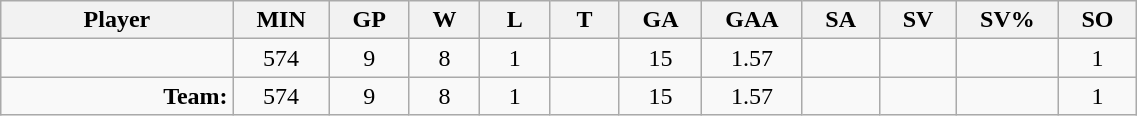<table class="wikitable sortable" width="60%">
<tr>
<th bgcolor="#DDDDFF" width="10%">Player</th>
<th width="3%" bgcolor="#DDDDFF">MIN</th>
<th width="3%" bgcolor="#DDDDFF">GP</th>
<th width="3%" bgcolor="#DDDDFF">W</th>
<th width="3%" bgcolor="#DDDDFF">L</th>
<th width="3%" bgcolor="#DDDDFF">T</th>
<th width="3%" bgcolor="#DDDDFF">GA</th>
<th width="3%" bgcolor="#DDDDFF">GAA</th>
<th width="3%" bgcolor="#DDDDFF">SA</th>
<th width="3%" bgcolor="#DDDDFF">SV</th>
<th width="3%" bgcolor="#DDDDFF">SV%</th>
<th width="3%" bgcolor="#DDDDFF">SO</th>
</tr>
<tr align="center">
<td align="right"></td>
<td>574</td>
<td>9</td>
<td>8</td>
<td>1</td>
<td></td>
<td>15</td>
<td>1.57</td>
<td></td>
<td></td>
<td></td>
<td>1</td>
</tr>
<tr align="center">
<td align="right"><strong>Team:</strong></td>
<td>574</td>
<td>9</td>
<td>8</td>
<td>1</td>
<td></td>
<td>15</td>
<td>1.57</td>
<td></td>
<td></td>
<td></td>
<td>1</td>
</tr>
</table>
